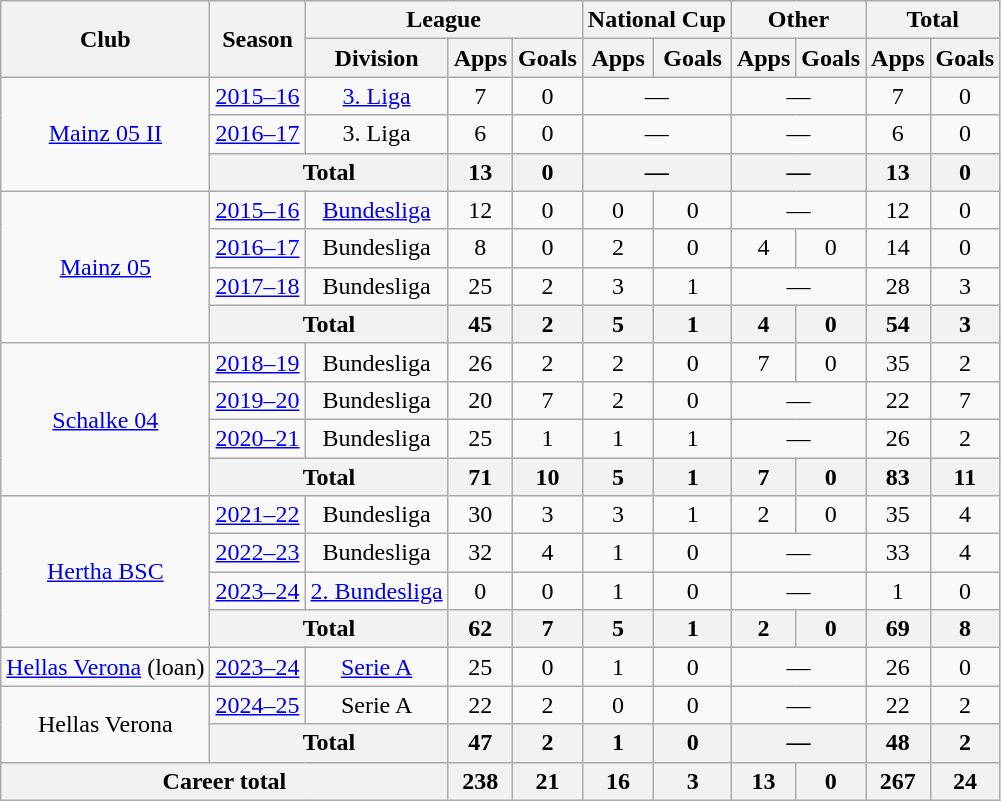<table class="wikitable" style="text-align: center">
<tr>
<th rowspan=2>Club</th>
<th rowspan=2>Season</th>
<th colspan=3>League</th>
<th colspan=2>National Cup</th>
<th colspan=2>Other</th>
<th colspan=2>Total</th>
</tr>
<tr>
<th>Division</th>
<th>Apps</th>
<th>Goals</th>
<th>Apps</th>
<th>Goals</th>
<th>Apps</th>
<th>Goals</th>
<th>Apps</th>
<th>Goals</th>
</tr>
<tr>
<td rowspan=3><a href='#'>Mainz 05 II</a></td>
<td><a href='#'>2015–16</a></td>
<td><a href='#'>3. Liga</a></td>
<td>7</td>
<td>0</td>
<td colspan=2>—</td>
<td colspan=2>—</td>
<td>7</td>
<td>0</td>
</tr>
<tr>
<td><a href='#'>2016–17</a></td>
<td>3. Liga</td>
<td>6</td>
<td>0</td>
<td colspan=2>—</td>
<td colspan=2>—</td>
<td>6</td>
<td>0</td>
</tr>
<tr>
<th colspan=2>Total</th>
<th>13</th>
<th>0</th>
<th colspan=2>—</th>
<th colspan=2>—</th>
<th>13</th>
<th>0</th>
</tr>
<tr>
<td rowspan=4><a href='#'>Mainz 05</a></td>
<td><a href='#'>2015–16</a></td>
<td><a href='#'>Bundesliga</a></td>
<td>12</td>
<td>0</td>
<td>0</td>
<td>0</td>
<td colspan=2>—</td>
<td>12</td>
<td>0</td>
</tr>
<tr>
<td><a href='#'>2016–17</a></td>
<td>Bundesliga</td>
<td>8</td>
<td>0</td>
<td>2</td>
<td>0</td>
<td>4</td>
<td>0</td>
<td>14</td>
<td>0</td>
</tr>
<tr>
<td><a href='#'>2017–18</a></td>
<td>Bundesliga</td>
<td>25</td>
<td>2</td>
<td>3</td>
<td>1</td>
<td colspan=2>—</td>
<td>28</td>
<td>3</td>
</tr>
<tr>
<th colspan=2>Total</th>
<th>45</th>
<th>2</th>
<th>5</th>
<th>1</th>
<th>4</th>
<th>0</th>
<th>54</th>
<th>3</th>
</tr>
<tr>
<td rowspan="4"><a href='#'>Schalke 04</a></td>
<td><a href='#'>2018–19</a></td>
<td>Bundesliga</td>
<td>26</td>
<td>2</td>
<td>2</td>
<td>0</td>
<td>7</td>
<td>0</td>
<td>35</td>
<td>2</td>
</tr>
<tr>
<td><a href='#'>2019–20</a></td>
<td>Bundesliga</td>
<td>20</td>
<td>7</td>
<td>2</td>
<td>0</td>
<td colspan=2>—</td>
<td>22</td>
<td>7</td>
</tr>
<tr>
<td><a href='#'>2020–21</a></td>
<td>Bundesliga</td>
<td>25</td>
<td>1</td>
<td>1</td>
<td>1</td>
<td colspan="2">—</td>
<td>26</td>
<td>2</td>
</tr>
<tr>
<th colspan=2>Total</th>
<th>71</th>
<th>10</th>
<th>5</th>
<th>1</th>
<th>7</th>
<th>0</th>
<th>83</th>
<th>11</th>
</tr>
<tr>
<td rowspan="4"><a href='#'>Hertha BSC</a></td>
<td><a href='#'>2021–22</a></td>
<td>Bundesliga</td>
<td>30</td>
<td>3</td>
<td>3</td>
<td>1</td>
<td>2</td>
<td>0</td>
<td>35</td>
<td>4</td>
</tr>
<tr>
<td><a href='#'>2022–23</a></td>
<td>Bundesliga</td>
<td>32</td>
<td>4</td>
<td>1</td>
<td>0</td>
<td colspan="2">—</td>
<td>33</td>
<td>4</td>
</tr>
<tr>
<td><a href='#'>2023–24</a></td>
<td><a href='#'>2. Bundesliga</a></td>
<td>0</td>
<td>0</td>
<td>1</td>
<td>0</td>
<td colspan="2">—</td>
<td>1</td>
<td>0</td>
</tr>
<tr>
<th colspan=2>Total</th>
<th>62</th>
<th>7</th>
<th>5</th>
<th>1</th>
<th>2</th>
<th>0</th>
<th>69</th>
<th>8</th>
</tr>
<tr>
<td><a href='#'>Hellas Verona</a> (loan)</td>
<td><a href='#'>2023–24</a></td>
<td><a href='#'>Serie A</a></td>
<td>25</td>
<td>0</td>
<td>1</td>
<td>0</td>
<td colspan="2">—</td>
<td>26</td>
<td>0</td>
</tr>
<tr>
<td rowspan="2">Hellas Verona</td>
<td><a href='#'>2024–25</a></td>
<td>Serie A</td>
<td>22</td>
<td>2</td>
<td>0</td>
<td>0</td>
<td colspan="2">—</td>
<td>22</td>
<td>2</td>
</tr>
<tr>
<th colspan=2>Total</th>
<th>47</th>
<th>2</th>
<th>1</th>
<th>0</th>
<th colspan="2">—</th>
<th>48</th>
<th>2</th>
</tr>
<tr>
<th colspan=3>Career total</th>
<th>238</th>
<th>21</th>
<th>16</th>
<th>3</th>
<th>13</th>
<th>0</th>
<th>267</th>
<th>24</th>
</tr>
</table>
